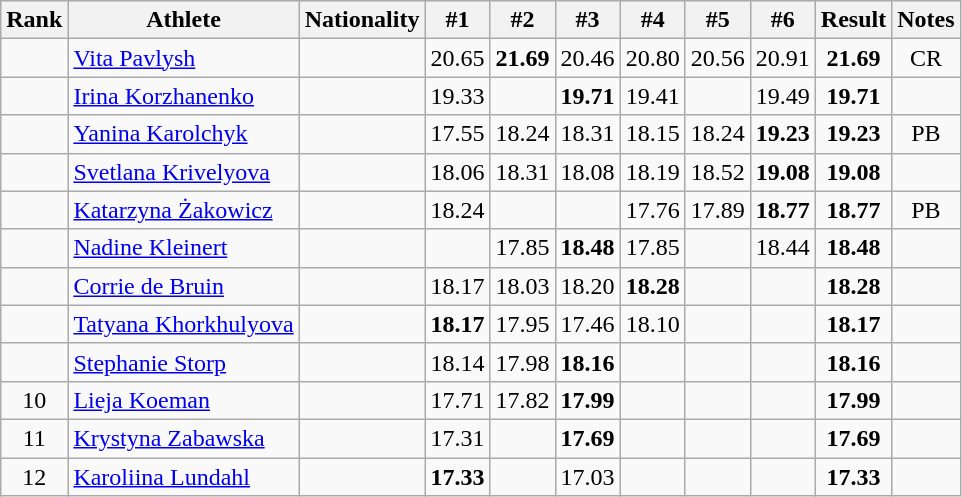<table class="wikitable sortable" style="text-align:center">
<tr>
<th>Rank</th>
<th>Athlete</th>
<th>Nationality</th>
<th>#1</th>
<th>#2</th>
<th>#3</th>
<th>#4</th>
<th>#5</th>
<th>#6</th>
<th>Result</th>
<th>Notes</th>
</tr>
<tr>
<td></td>
<td align="left"><a href='#'>Vita Pavlysh</a></td>
<td align=left></td>
<td>20.65</td>
<td><strong>21.69</strong></td>
<td>20.46</td>
<td>20.80</td>
<td>20.56</td>
<td>20.91</td>
<td><strong>21.69</strong></td>
<td>CR</td>
</tr>
<tr>
<td></td>
<td align="left"><a href='#'>Irina Korzhanenko</a></td>
<td align=left></td>
<td>19.33</td>
<td></td>
<td><strong>19.71</strong></td>
<td>19.41</td>
<td></td>
<td>19.49</td>
<td><strong>19.71</strong></td>
<td></td>
</tr>
<tr>
<td></td>
<td align="left"><a href='#'>Yanina Karolchyk</a></td>
<td align=left></td>
<td>17.55</td>
<td>18.24</td>
<td>18.31</td>
<td>18.15</td>
<td>18.24</td>
<td><strong>19.23</strong></td>
<td><strong>19.23</strong></td>
<td>PB</td>
</tr>
<tr>
<td></td>
<td align="left"><a href='#'>Svetlana Krivelyova</a></td>
<td align=left></td>
<td>18.06</td>
<td>18.31</td>
<td>18.08</td>
<td>18.19</td>
<td>18.52</td>
<td><strong>19.08</strong></td>
<td><strong>19.08</strong></td>
<td></td>
</tr>
<tr>
<td></td>
<td align="left"><a href='#'>Katarzyna Żakowicz</a></td>
<td align=left></td>
<td>18.24</td>
<td></td>
<td></td>
<td>17.76</td>
<td>17.89</td>
<td><strong>18.77</strong></td>
<td><strong>18.77</strong></td>
<td>PB</td>
</tr>
<tr>
<td></td>
<td align="left"><a href='#'>Nadine Kleinert</a></td>
<td align=left></td>
<td></td>
<td>17.85</td>
<td><strong>18.48</strong></td>
<td>17.85</td>
<td></td>
<td>18.44</td>
<td><strong>18.48</strong></td>
<td></td>
</tr>
<tr>
<td></td>
<td align="left"><a href='#'>Corrie de Bruin</a></td>
<td align=left></td>
<td>18.17</td>
<td>18.03</td>
<td>18.20</td>
<td><strong>18.28</strong></td>
<td></td>
<td></td>
<td><strong>18.28</strong></td>
<td></td>
</tr>
<tr>
<td></td>
<td align="left"><a href='#'>Tatyana Khorkhulyova</a></td>
<td align=left></td>
<td><strong>18.17</strong></td>
<td>17.95</td>
<td>17.46</td>
<td>18.10</td>
<td></td>
<td></td>
<td><strong>18.17</strong></td>
<td></td>
</tr>
<tr>
<td></td>
<td align="left"><a href='#'>Stephanie Storp</a></td>
<td align=left></td>
<td>18.14</td>
<td>17.98</td>
<td><strong>18.16</strong></td>
<td></td>
<td></td>
<td></td>
<td><strong>18.16</strong></td>
<td></td>
</tr>
<tr>
<td>10</td>
<td align="left"><a href='#'>Lieja Koeman</a></td>
<td align=left></td>
<td>17.71</td>
<td>17.82</td>
<td><strong>17.99</strong></td>
<td></td>
<td></td>
<td></td>
<td><strong>17.99</strong></td>
<td></td>
</tr>
<tr>
<td>11</td>
<td align="left"><a href='#'>Krystyna Zabawska</a></td>
<td align=left></td>
<td>17.31</td>
<td></td>
<td><strong>17.69</strong></td>
<td></td>
<td></td>
<td></td>
<td><strong>17.69</strong></td>
<td></td>
</tr>
<tr>
<td>12</td>
<td align="left"><a href='#'>Karoliina Lundahl</a></td>
<td align=left></td>
<td><strong>17.33</strong></td>
<td></td>
<td>17.03</td>
<td></td>
<td></td>
<td></td>
<td><strong>17.33</strong></td>
<td></td>
</tr>
</table>
